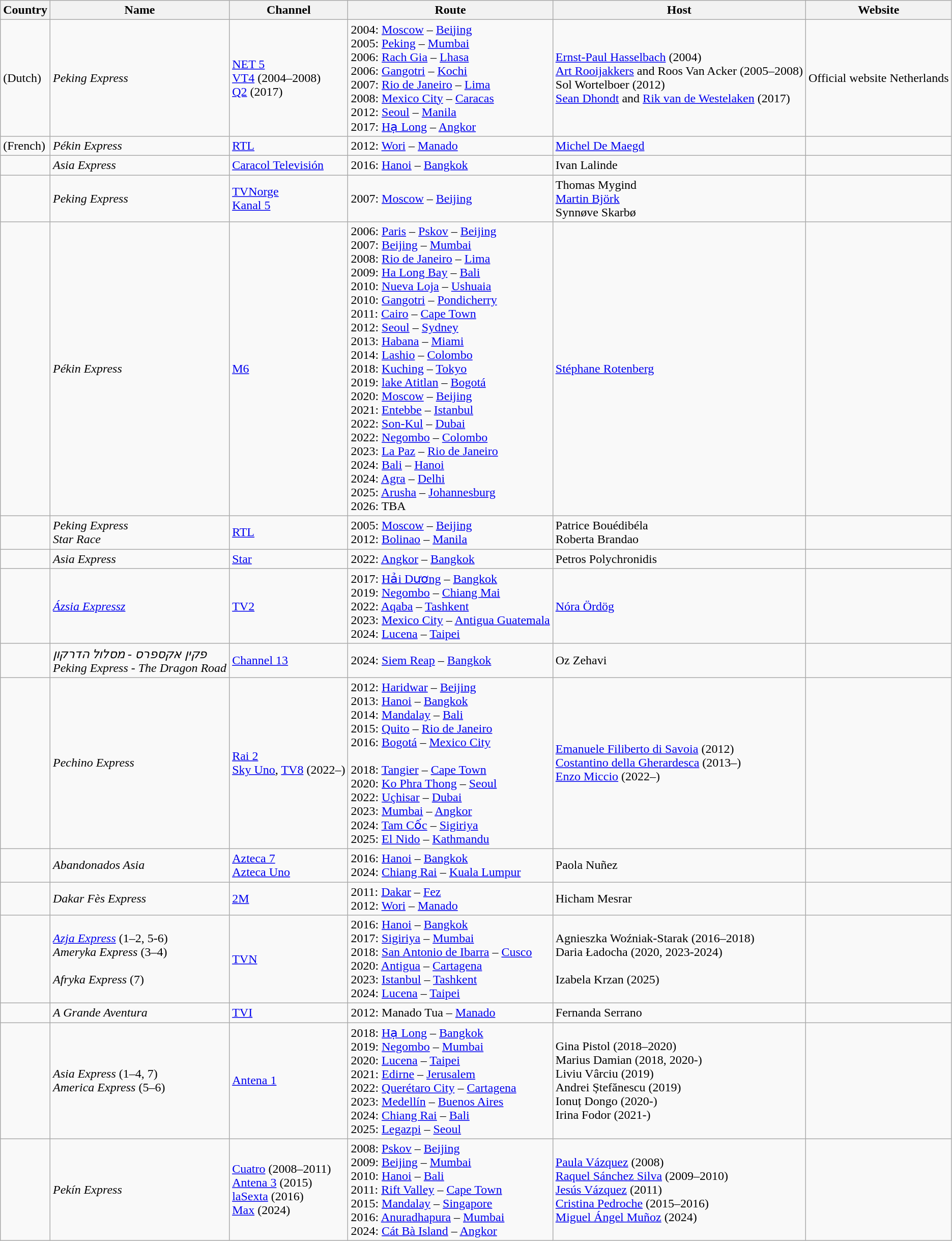<table class="wikitable">
<tr>
<th>Country</th>
<th>Name</th>
<th>Channel</th>
<th>Route</th>
<th>Host</th>
<th>Website</th>
</tr>
<tr>
<td> (Dutch)<br></td>
<td><em>Peking Express</em></td>
<td><a href='#'>NET 5</a><br><a href='#'>VT4</a> (2004–2008)<br><a href='#'>Q2</a> (2017)</td>
<td>2004: <a href='#'>Moscow</a> – <a href='#'>Beijing</a><br>2005: <a href='#'>Peking</a> – <a href='#'>Mumbai</a><br>2006: <a href='#'>Rach Gia</a> – <a href='#'>Lhasa</a><br>2006: <a href='#'>Gangotri</a> – <a href='#'>Kochi</a><br>2007: <a href='#'>Rio de Janeiro</a> – <a href='#'>Lima</a><br>2008: <a href='#'>Mexico City</a> – <a href='#'>Caracas</a><br>2012: <a href='#'>Seoul</a> – <a href='#'>Manila</a><br>2017: <a href='#'>Hạ Long</a> – <a href='#'>Angkor</a></td>
<td><a href='#'>Ernst-Paul Hasselbach</a> (2004)<br><a href='#'>Art Rooijakkers</a> and Roos Van Acker (2005–2008)<br>Sol Wortelboer (2012)<br><a href='#'>Sean Dhondt</a> and <a href='#'>Rik van de Westelaken</a> (2017)</td>
<td>Official website Netherlands<br></td>
</tr>
<tr>
<td> (French)</td>
<td><em>Pékin Express</em></td>
<td><a href='#'>RTL</a></td>
<td>2012: <a href='#'>Wori</a> – <a href='#'>Manado</a></td>
<td><a href='#'>Michel De Maegd</a></td>
<td></td>
</tr>
<tr>
<td></td>
<td><em>Asia Express</em></td>
<td><a href='#'>Caracol Televisión</a></td>
<td>2016: <a href='#'>Hanoi</a> – <a href='#'>Bangkok</a></td>
<td>Ivan Lalinde</td>
<td></td>
</tr>
<tr>
<td><br><br></td>
<td><em>Peking Express</em></td>
<td><a href='#'>TVNorge</a><br><a href='#'>Kanal 5</a></td>
<td>2007: <a href='#'>Moscow</a> – <a href='#'>Beijing</a></td>
<td>Thomas Mygind<br><a href='#'>Martin Björk</a><br>Synnøve Skarbø</td>
<td></td>
</tr>
<tr>
<td><br><br><br></td>
<td><em>Pékin Express</em></td>
<td><a href='#'>M6</a></td>
<td>2006: <a href='#'>Paris</a> – <a href='#'>Pskov</a> – <a href='#'>Beijing</a><br>2007: <a href='#'>Beijing</a> – <a href='#'>Mumbai</a><br>2008: <a href='#'>Rio de Janeiro</a> – <a href='#'>Lima</a><br>2009: <a href='#'>Ha Long Bay</a> – <a href='#'>Bali</a><br>2010: <a href='#'>Nueva Loja</a> – <a href='#'>Ushuaia</a><br>2010: <a href='#'>Gangotri</a> – <a href='#'>Pondicherry</a><br>2011: <a href='#'>Cairo</a> – <a href='#'>Cape Town</a><br>2012: <a href='#'>Seoul</a> – <a href='#'>Sydney</a><br>2013: <a href='#'>Habana</a> – <a href='#'>Miami</a><br>2014: <a href='#'>Lashio</a> – <a href='#'>Colombo</a><br>2018: <a href='#'>Kuching</a> – <a href='#'>Tokyo</a><br>2019: <a href='#'>lake Atitlan</a> – <a href='#'>Bogotá</a> <br>2020: <a href='#'>Moscow</a> – <a href='#'>Beijing</a><br>2021: <a href='#'>Entebbe</a> – <a href='#'>Istanbul</a><br>2022: <a href='#'>Son-Kul</a> – <a href='#'>Dubai</a><br>2022: <a href='#'>Negombo</a> – <a href='#'>Colombo</a><br>2023: <a href='#'>La Paz</a> – <a href='#'>Rio de Janeiro</a><br>2024: <a href='#'>Bali</a> – <a href='#'>Hanoi</a><br>2024: <a href='#'>Agra</a> – <a href='#'>Delhi</a><br>2025: <a href='#'>Arusha</a> – <a href='#'>Johannesburg</a><br>2026: TBA</td>
<td><a href='#'>Stéphane Rotenberg</a></td>
<td></td>
</tr>
<tr>
<td></td>
<td><em>Peking Express</em><br><em>Star Race</em></td>
<td><a href='#'>RTL</a></td>
<td>2005: <a href='#'>Moscow</a> – <a href='#'>Beijing</a><br>2012: <a href='#'>Bolinao</a> – <a href='#'>Manila</a></td>
<td>Patrice Bouédibéla<br>Roberta Brandao</td>
<td></td>
</tr>
<tr>
<td></td>
<td><em>Asia Express</em></td>
<td><a href='#'>Star</a></td>
<td>2022: <a href='#'>Angkor</a> – <a href='#'>Bangkok</a></td>
<td>Petros Polychronidis</td>
<td></td>
</tr>
<tr>
<td></td>
<td><em><a href='#'>Ázsia Expressz</a></em></td>
<td><a href='#'>TV2</a></td>
<td>2017: <a href='#'>Hải Dương</a> – <a href='#'>Bangkok</a><br>2019: <a href='#'>Negombo</a> – <a href='#'>Chiang Mai</a><br>2022: <a href='#'>Aqaba</a> – <a href='#'>Tashkent</a> <br>2023: <a href='#'>Mexico City</a> – <a href='#'>Antigua Guatemala</a> <br>2024: <a href='#'>Lucena</a> – <a href='#'>Taipei</a></td>
<td><a href='#'>Nóra Ördög</a></td>
<td></td>
</tr>
<tr>
<td></td>
<td><em>פקין אקספרס - מסלול הדרקון</em><br><em>Peking Express - The Dragon Road</em></td>
<td><a href='#'>Channel 13</a></td>
<td>2024: <a href='#'>Siem Reap</a> – <a href='#'>Bangkok</a></td>
<td>Oz Zehavi</td>
<td><br></td>
</tr>
<tr>
<td></td>
<td><em>Pechino Express</em></td>
<td><a href='#'>Rai 2</a> <br><a href='#'>Sky Uno</a>, <a href='#'>TV8</a> (2022–)</td>
<td>2012: <a href='#'>Haridwar</a> – <a href='#'>Beijing</a><br>2013: <a href='#'>Hanoi</a> – <a href='#'>Bangkok</a><br>2014: <a href='#'>Mandalay</a> – <a href='#'>Bali</a><br>2015: <a href='#'>Quito</a> – <a href='#'>Rio de Janeiro</a> <br>2016: <a href='#'>Bogotá</a> – <a href='#'>Mexico City</a><br><br>2018: <a href='#'>Tangier</a> – <a href='#'>Cape Town</a><br>2020: <a href='#'>Ko Phra Thong</a> – <a href='#'>Seoul</a><br>2022: <a href='#'>Uçhisar</a> – <a href='#'>Dubai</a><br>2023: <a href='#'>Mumbai</a> – <a href='#'>Angkor</a> <br>2024: <a href='#'>Tam Cốc</a> – <a href='#'>Sigiriya</a> <br>2025: <a href='#'>El Nido</a> – <a href='#'>Kathmandu</a><br></td>
<td><a href='#'>Emanuele Filiberto di Savoia</a> (2012)<br><a href='#'>Costantino della Gherardesca</a> (2013–)<br><a href='#'>Enzo Miccio</a> (2022–)</td>
<td></td>
</tr>
<tr>
<td></td>
<td><em>Abandonados Asia</em></td>
<td><a href='#'>Azteca 7</a> <br><a href='#'>Azteca Uno</a></td>
<td>2016: <a href='#'>Hanoi</a> – <a href='#'>Bangkok</a> <br> 2024: <a href='#'>Chiang Rai</a> – <a href='#'>Kuala Lumpur</a></td>
<td>Paola Nuñez <br></td>
<td></td>
</tr>
<tr>
<td></td>
<td><em>Dakar Fès Express</em></td>
<td><a href='#'>2M</a></td>
<td>2011: <a href='#'>Dakar</a> – <a href='#'>Fez</a><br>2012: <a href='#'>Wori</a> – <a href='#'>Manado</a></td>
<td>Hicham Mesrar</td>
<td></td>
</tr>
<tr>
<td></td>
<td><em><a href='#'>Azja Express</a></em> (1–2, 5-6)<br><em>Ameryka Express</em> (3–4)<br><br><em>Afryka Express</em> (7)</td>
<td><a href='#'>TVN</a></td>
<td>2016: <a href='#'>Hanoi</a> – <a href='#'>Bangkok</a><br>2017: <a href='#'>Sigiriya</a> – <a href='#'>Mumbai</a><br>2018: <a href='#'>San Antonio de Ibarra</a> – <a href='#'>Cusco</a><br>2020: <a href='#'>Antigua</a> – <a href='#'>Cartagena</a><br>2023: <a href='#'>Istanbul</a> – <a href='#'>Tashkent</a>  <br>2024: <a href='#'>Lucena</a> – <a href='#'>Taipei</a></td>
<td>Agnieszka Woźniak-Starak (2016–2018)<br>Daria Ładocha (2020, 2023-2024)<br><br>Izabela Krzan (2025)</td>
<td></td>
</tr>
<tr>
<td></td>
<td><em>A Grande Aventura</em></td>
<td><a href='#'>TVI</a></td>
<td>2012: Manado Tua – <a href='#'>Manado</a></td>
<td>Fernanda Serrano</td>
<td></td>
</tr>
<tr>
<td></td>
<td><em>Asia Express</em> (1–4, 7)<br><em>America Express</em> (5–6)</td>
<td><a href='#'>Antena 1</a></td>
<td>2018: <a href='#'>Hạ Long</a> – <a href='#'>Bangkok</a><br> 2019: <a href='#'>Negombo</a> – <a href='#'>Mumbai</a><br> 2020: <a href='#'>Lucena</a> – <a href='#'>Taipei</a><br> 2021: <a href='#'>Edirne</a> – <a href='#'>Jerusalem</a><br> 2022: <a href='#'>Querétaro City</a> – <a href='#'>Cartagena</a> <br>2023: <a href='#'>Medellín</a> – <a href='#'>Buenos Aires</a>  <br>2024: <a href='#'>Chiang Rai</a> – <a href='#'>Bali</a> <br>2025: <a href='#'>Legazpi</a> – <a href='#'>Seoul</a></td>
<td>Gina Pistol (2018–2020)<br>Marius Damian (2018, 2020-)<br>Liviu Vârciu (2019)<br>Andrei Ștefănescu (2019)<br>Ionuț Dongo (2020-)<br> Irina Fodor (2021-)</td>
<td></td>
</tr>
<tr>
<td></td>
<td><em>Pekín Express</em></td>
<td><a href='#'>Cuatro</a> (2008–2011)<br><a href='#'>Antena 3</a> (2015)<br><a href='#'>laSexta</a> (2016) <br><a href='#'>Max</a> (2024)</td>
<td>2008: <a href='#'>Pskov</a> – <a href='#'>Beijing</a><br>2009: <a href='#'>Beijing</a> – <a href='#'>Mumbai</a><br>2010: <a href='#'>Hanoi</a> – <a href='#'>Bali</a><br>2011: <a href='#'>Rift Valley</a> – <a href='#'>Cape Town</a><br>2015: <a href='#'>Mandalay</a> – <a href='#'>Singapore</a><br>2016: <a href='#'>Anuradhapura</a> – <a href='#'>Mumbai</a> <br>2024: <a href='#'>Cát Bà Island</a> – <a href='#'>Angkor</a></td>
<td><a href='#'>Paula Vázquez</a> (2008)<br><a href='#'>Raquel Sánchez Silva</a> (2009–2010)<br><a href='#'>Jesús Vázquez</a> (2011)<br><a href='#'>Cristina Pedroche</a> (2015–2016) <br><a href='#'>Miguel Ángel Muñoz</a> (2024)</td>
<td><br><br></td>
</tr>
</table>
